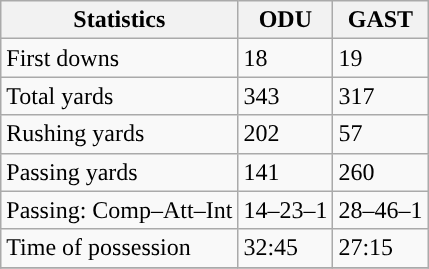<table class="wikitable" style="float: left;">
<tr>
<th>Statistics</th>
<th>ODU</th>
<th>GAST</th>
</tr>
<tr>
<td>First downs</td>
<td>18</td>
<td>19</td>
</tr>
<tr>
<td>Total yards</td>
<td>343</td>
<td>317</td>
</tr>
<tr>
<td>Rushing yards</td>
<td>202</td>
<td>57</td>
</tr>
<tr>
<td>Passing yards</td>
<td>141</td>
<td>260</td>
</tr>
<tr>
<td>Passing: Comp–Att–Int</td>
<td>14–23–1</td>
<td>28–46–1</td>
</tr>
<tr>
<td>Time of possession</td>
<td>32:45</td>
<td>27:15</td>
</tr>
<tr>
</tr>
</table>
